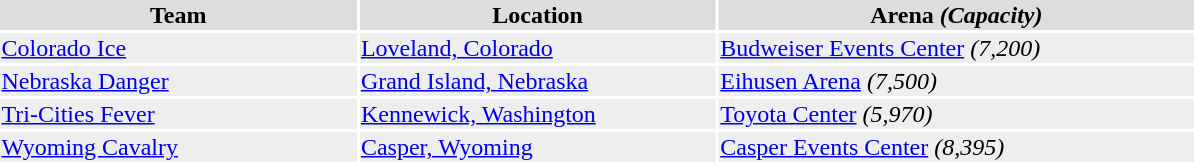<table width=800>
<tr bgcolor="#dddddd">
<th width=30%><strong>Team</strong></th>
<th width=30%><strong>Location</strong></th>
<th width=40%><strong>Arena</strong> <em>(Capacity)</em></th>
</tr>
<tr bgcolor="#eeeeee">
<td><a href='#'>Colorado Ice</a></td>
<td><a href='#'>Loveland, Colorado</a></td>
<td><a href='#'>Budweiser Events Center</a> <em>(7,200)</em></td>
</tr>
<tr bgcolor="#eeeeee">
<td><a href='#'>Nebraska Danger</a></td>
<td><a href='#'>Grand Island, Nebraska</a></td>
<td><a href='#'>Eihusen Arena</a> <em>(7,500)</em></td>
</tr>
<tr bgcolor="#eeeeee">
<td><a href='#'>Tri-Cities Fever</a></td>
<td><a href='#'>Kennewick, Washington</a></td>
<td><a href='#'>Toyota Center</a> <em>(5,970)</em></td>
</tr>
<tr bgcolor="#eeeeee">
<td><a href='#'>Wyoming Cavalry</a></td>
<td><a href='#'>Casper, Wyoming</a></td>
<td><a href='#'>Casper Events Center</a> <em>(8,395)</em></td>
</tr>
</table>
